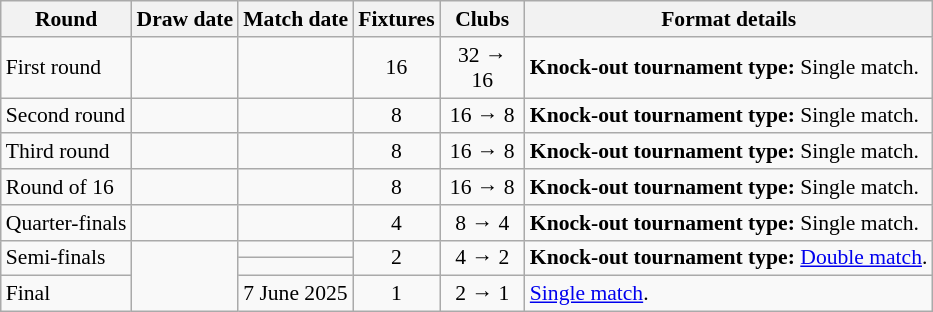<table class="wikitable" style="font-size:90%">
<tr>
<th>Round</th>
<th>Draw date</th>
<th>Match date</th>
<th>Fixtures</th>
<th width=50>Clubs</th>
<th>Format details</th>
</tr>
<tr>
<td>First round</td>
<td style="text-align:left;"></td>
<td style="text-align:left;"></td>
<td style="text-align:center;">16</td>
<td style="text-align:center;">32 → 16</td>
<td><strong>Knock-out tournament type:</strong> Single match.</td>
</tr>
<tr>
<td>Second round</td>
<td style="text-align:left;"></td>
<td style="text-align:left;"></td>
<td style="text-align:center;">8</td>
<td style="text-align:center;">16 → 8</td>
<td><strong>Knock-out tournament type:</strong> Single match.</td>
</tr>
<tr>
<td>Third round</td>
<td style="text-align:left;"></td>
<td style="text-align:left;"></td>
<td style="text-align:center;">8</td>
<td style="text-align:center;">16 → 8</td>
<td><strong>Knock-out tournament type:</strong> Single match.</td>
</tr>
<tr>
<td>Round of 16</td>
<td style="text-align:left;"></td>
<td style="text-align:left;"></td>
<td style="text-align:center;">8</td>
<td style="text-align:center;">16 → 8</td>
<td><strong>Knock-out tournament type:</strong> Single match.</td>
</tr>
<tr>
<td>Quarter-finals</td>
<td style="text-align:left;"></td>
<td style="text-align:left;"></td>
<td style="text-align:center;">4</td>
<td style="text-align:center;">8 → 4</td>
<td><strong>Knock-out tournament type:</strong> Single match.</td>
</tr>
<tr>
<td rowspan=2>Semi-finals</td>
<td rowspan=3 style="text-align:left;"></td>
<td style="text-align:left;"></td>
<td rowspan=2 style="text-align:center;">2</td>
<td rowspan=2 style="text-align:center;">4 → 2</td>
<td rowspan=2><strong>Knock-out tournament type:</strong> <a href='#'>Double match</a>.</td>
</tr>
<tr>
<td style="text-align:left;"></td>
</tr>
<tr>
<td>Final</td>
<td style="text-align:left;">7 June 2025</td>
<td style="text-align:center;">1</td>
<td style="text-align:center;">2 → 1</td>
<td><a href='#'>Single match</a>.</td>
</tr>
</table>
